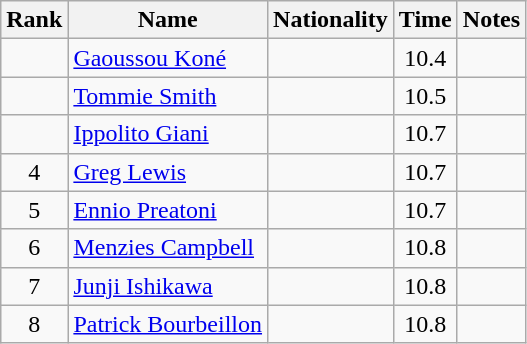<table class="wikitable sortable" style="text-align:center">
<tr>
<th>Rank</th>
<th>Name</th>
<th>Nationality</th>
<th>Time</th>
<th>Notes</th>
</tr>
<tr>
<td></td>
<td align=left><a href='#'>Gaoussou Koné</a></td>
<td align=left></td>
<td>10.4</td>
<td></td>
</tr>
<tr>
<td></td>
<td align=left><a href='#'>Tommie Smith</a></td>
<td align=left></td>
<td>10.5</td>
<td></td>
</tr>
<tr>
<td></td>
<td align=left><a href='#'>Ippolito Giani</a></td>
<td align=left></td>
<td>10.7</td>
<td></td>
</tr>
<tr>
<td>4</td>
<td align=left><a href='#'>Greg Lewis</a></td>
<td align=left></td>
<td>10.7</td>
<td></td>
</tr>
<tr>
<td>5</td>
<td align=left><a href='#'>Ennio Preatoni</a></td>
<td align=left></td>
<td>10.7</td>
<td></td>
</tr>
<tr>
<td>6</td>
<td align=left><a href='#'>Menzies Campbell</a></td>
<td align=left></td>
<td>10.8</td>
<td></td>
</tr>
<tr>
<td>7</td>
<td align=left><a href='#'>Junji Ishikawa</a></td>
<td align=left></td>
<td>10.8</td>
<td></td>
</tr>
<tr>
<td>8</td>
<td align=left><a href='#'>Patrick Bourbeillon</a></td>
<td align=left></td>
<td>10.8</td>
<td></td>
</tr>
</table>
